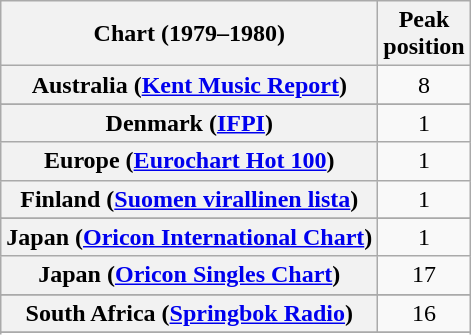<table class="wikitable sortable plainrowheaders" style="text-align:center">
<tr>
<th>Chart (1979–1980)</th>
<th>Peak<br>position</th>
</tr>
<tr>
<th scope="row">Australia (<a href='#'>Kent Music Report</a>)</th>
<td>8</td>
</tr>
<tr>
</tr>
<tr>
</tr>
<tr>
<th scope="row">Denmark (<a href='#'>IFPI</a>)</th>
<td>1</td>
</tr>
<tr>
<th scope="row">Europe (<a href='#'>Eurochart Hot 100</a>)</th>
<td>1</td>
</tr>
<tr>
<th scope="row">Finland (<a href='#'>Suomen virallinen lista</a>)</th>
<td>1</td>
</tr>
<tr>
</tr>
<tr>
<th scope="row">Japan (<a href='#'>Oricon International Chart</a>)</th>
<td>1</td>
</tr>
<tr>
<th scope="row">Japan (<a href='#'>Oricon Singles Chart</a>)</th>
<td>17</td>
</tr>
<tr>
</tr>
<tr>
</tr>
<tr>
</tr>
<tr>
</tr>
<tr>
<th scope="row">South Africa (<a href='#'>Springbok Radio</a>)</th>
<td>16</td>
</tr>
<tr>
</tr>
<tr>
</tr>
<tr>
</tr>
<tr>
</tr>
</table>
